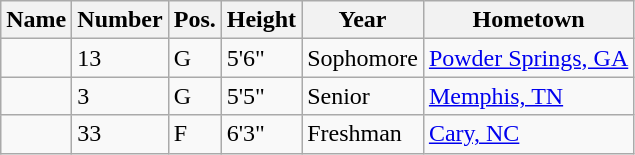<table class="wikitable sortable" border="1">
<tr>
<th>Name</th>
<th>Number</th>
<th>Pos.</th>
<th>Height</th>
<th>Year</th>
<th>Hometown</th>
</tr>
<tr>
<td></td>
<td>13</td>
<td>G</td>
<td>5'6"</td>
<td>Sophomore</td>
<td><a href='#'>Powder Springs, GA</a></td>
</tr>
<tr>
<td></td>
<td>3</td>
<td>G</td>
<td>5'5"</td>
<td>Senior</td>
<td><a href='#'>Memphis, TN</a></td>
</tr>
<tr>
<td></td>
<td>33</td>
<td>F</td>
<td>6'3"</td>
<td>Freshman</td>
<td><a href='#'>Cary, NC</a></td>
</tr>
</table>
